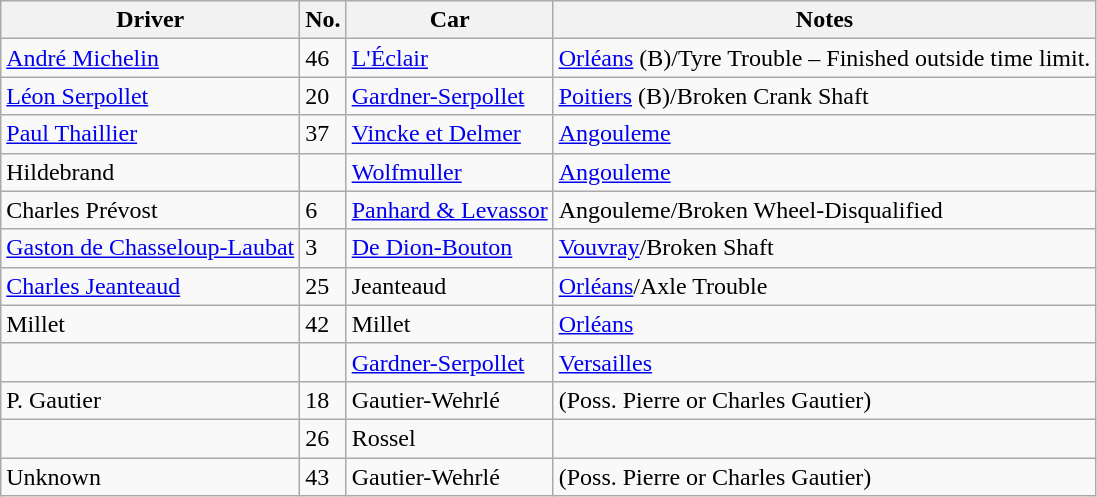<table class="wikitable">
<tr>
<th>Driver</th>
<th>No.</th>
<th>Car</th>
<th>Notes</th>
</tr>
<tr>
<td><a href='#'>André Michelin</a></td>
<td>46</td>
<td><a href='#'>L'Éclair</a></td>
<td><a href='#'>Orléans</a> (B)/Tyre Trouble – Finished outside time limit.</td>
</tr>
<tr>
<td><a href='#'>Léon Serpollet</a></td>
<td>20</td>
<td><a href='#'>Gardner-Serpollet</a></td>
<td><a href='#'>Poitiers</a> (B)/Broken Crank Shaft</td>
</tr>
<tr>
<td><a href='#'>Paul Thaillier</a></td>
<td>37</td>
<td><a href='#'>Vincke et Delmer</a></td>
<td><a href='#'>Angouleme</a></td>
</tr>
<tr>
<td>Hildebrand</td>
<td></td>
<td><a href='#'>Wolfmuller</a></td>
<td><a href='#'>Angouleme</a></td>
</tr>
<tr>
<td>Charles Prévost</td>
<td>6</td>
<td><a href='#'>Panhard & Levassor</a></td>
<td>Angouleme/Broken Wheel-Disqualified</td>
</tr>
<tr>
<td><a href='#'>Gaston de Chasseloup-Laubat</a></td>
<td>3</td>
<td><a href='#'>De Dion-Bouton</a></td>
<td><a href='#'>Vouvray</a>/Broken Shaft</td>
</tr>
<tr>
<td><a href='#'>Charles Jeanteaud</a></td>
<td>25</td>
<td>Jeanteaud</td>
<td><a href='#'>Orléans</a>/Axle Trouble</td>
</tr>
<tr>
<td>Millet</td>
<td>42</td>
<td>Millet</td>
<td><a href='#'>Orléans</a></td>
</tr>
<tr>
<td></td>
<td></td>
<td><a href='#'>Gardner-Serpollet</a></td>
<td><a href='#'>Versailles</a></td>
</tr>
<tr>
<td>P. Gautier</td>
<td>18</td>
<td>Gautier-Wehrlé</td>
<td>(Poss. Pierre or Charles Gautier)</td>
</tr>
<tr>
<td></td>
<td>26</td>
<td>Rossel</td>
<td></td>
</tr>
<tr>
<td>Unknown</td>
<td>43</td>
<td>Gautier-Wehrlé</td>
<td>(Poss. Pierre or Charles Gautier)</td>
</tr>
</table>
